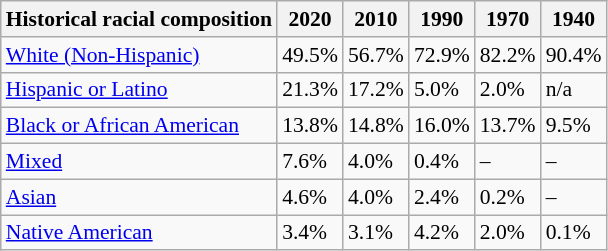<table class="wikitable sortable collapsible mw-collapsible" style="font-size: 90%;">
<tr>
<th>Historical racial composition</th>
<th>2020 </th>
<th>2010</th>
<th>1990</th>
<th>1970</th>
<th>1940</th>
</tr>
<tr>
<td><a href='#'>White (Non-Hispanic)</a></td>
<td>49.5%</td>
<td>56.7%</td>
<td>72.9%</td>
<td>82.2%</td>
<td>90.4%</td>
</tr>
<tr>
<td><a href='#'>Hispanic or Latino</a></td>
<td>21.3%</td>
<td>17.2%</td>
<td>5.0%</td>
<td>2.0%</td>
<td>n/a</td>
</tr>
<tr>
<td><a href='#'>Black or African American</a></td>
<td>13.8%</td>
<td>14.8%</td>
<td>16.0%</td>
<td>13.7%</td>
<td>9.5%</td>
</tr>
<tr>
<td><a href='#'>Mixed</a></td>
<td>7.6%</td>
<td>4.0%</td>
<td>0.4%</td>
<td>–</td>
<td>–</td>
</tr>
<tr>
<td><a href='#'>Asian</a></td>
<td>4.6%</td>
<td>4.0%</td>
<td>2.4%</td>
<td>0.2%</td>
<td>–</td>
</tr>
<tr>
<td><a href='#'>Native American</a></td>
<td>3.4%</td>
<td>3.1%</td>
<td>4.2%</td>
<td>2.0%</td>
<td>0.1%</td>
</tr>
</table>
